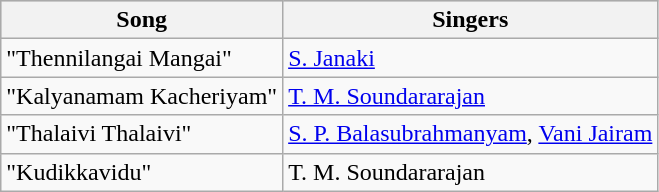<table class="wikitable">
<tr style="background:#cccccf; text-align:center;">
<th>Song</th>
<th>Singers</th>
</tr>
<tr>
<td>"Thennilangai Mangai"</td>
<td><a href='#'>S. Janaki</a></td>
</tr>
<tr>
<td>"Kalyanamam Kacheriyam"</td>
<td><a href='#'>T. M. Soundararajan</a></td>
</tr>
<tr>
<td>"Thalaivi Thalaivi"</td>
<td><a href='#'>S. P. Balasubrahmanyam</a>, <a href='#'>Vani Jairam</a></td>
</tr>
<tr>
<td>"Kudikkavidu"</td>
<td>T. M. Soundararajan</td>
</tr>
</table>
